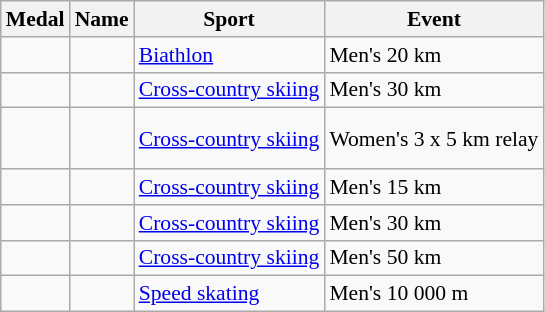<table class="wikitable sortable" style="font-size:90%">
<tr>
<th>Medal</th>
<th>Name</th>
<th>Sport</th>
<th>Event</th>
</tr>
<tr>
<td></td>
<td></td>
<td><a href='#'>Biathlon</a></td>
<td>Men's 20 km</td>
</tr>
<tr>
<td></td>
<td></td>
<td><a href='#'>Cross-country skiing</a></td>
<td>Men's 30 km</td>
</tr>
<tr>
<td></td>
<td> <br>  <br> </td>
<td><a href='#'>Cross-country skiing</a></td>
<td>Women's 3 x 5 km relay</td>
</tr>
<tr>
<td></td>
<td></td>
<td><a href='#'>Cross-country skiing</a></td>
<td>Men's 15 km</td>
</tr>
<tr>
<td></td>
<td></td>
<td><a href='#'>Cross-country skiing</a></td>
<td>Men's 30 km</td>
</tr>
<tr>
<td></td>
<td></td>
<td><a href='#'>Cross-country skiing</a></td>
<td>Men's 50 km</td>
</tr>
<tr>
<td></td>
<td></td>
<td><a href='#'>Speed skating</a></td>
<td>Men's 10 000 m</td>
</tr>
</table>
